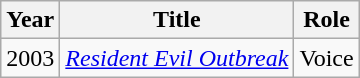<table class="wikitable">
<tr>
<th>Year</th>
<th>Title</th>
<th>Role</th>
</tr>
<tr>
<td>2003</td>
<td><em><a href='#'>Resident Evil Outbreak</a></em></td>
<td>Voice</td>
</tr>
</table>
